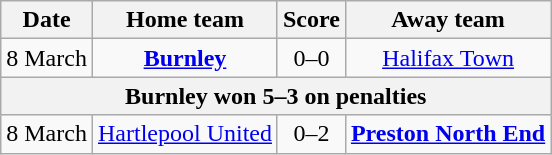<table class="wikitable" style="text-align: center">
<tr>
<th>Date</th>
<th>Home team</th>
<th>Score</th>
<th>Away team</th>
</tr>
<tr>
<td>8 March</td>
<td><strong><a href='#'>Burnley</a></strong></td>
<td>0–0</td>
<td><a href='#'>Halifax Town</a></td>
</tr>
<tr>
<th colspan="5">Burnley won 5–3 on penalties</th>
</tr>
<tr>
<td>8 March</td>
<td><a href='#'>Hartlepool United</a></td>
<td>0–2</td>
<td><strong><a href='#'>Preston North End</a></strong></td>
</tr>
</table>
